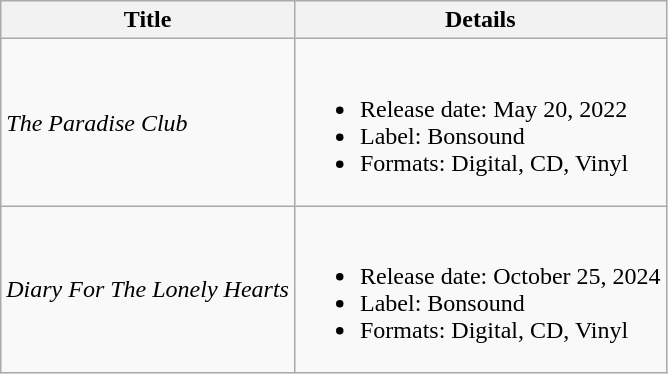<table class="wikitable">
<tr>
<th>Title</th>
<th>Details</th>
</tr>
<tr>
<td><em>The Paradise Club</em></td>
<td><br><ul><li>Release date: May 20, 2022</li><li>Label: Bonsound</li><li>Formats: Digital, CD, Vinyl</li></ul></td>
</tr>
<tr>
<td><em>Diary For The Lonely Hearts</em></td>
<td><br><ul><li>Release date: October 25, 2024</li><li>Label: Bonsound</li><li>Formats: Digital, CD, Vinyl</li></ul></td>
</tr>
</table>
